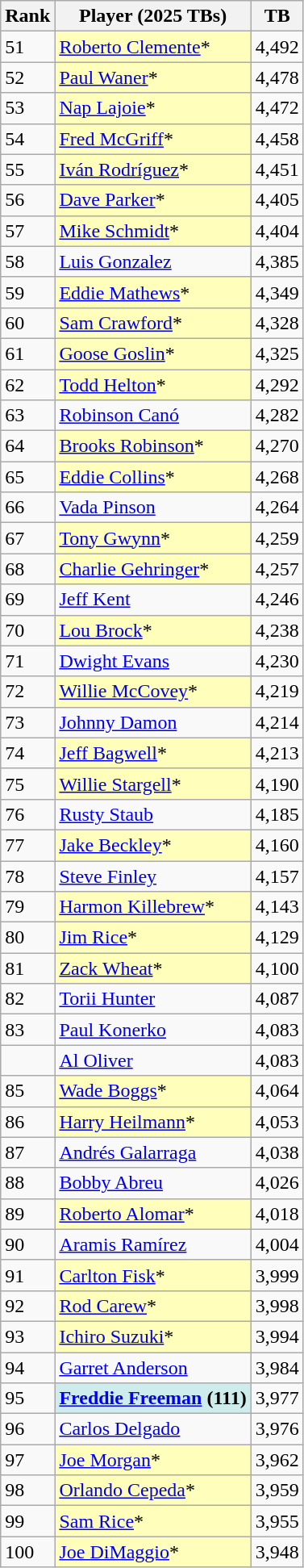<table class="wikitable" style="float:left;">
<tr style="white-space: nowrap;">
<th>Rank</th>
<th>Player (2025 TBs)</th>
<th>TB</th>
</tr>
<tr>
<td>51</td>
<td style="background:#ffffbb;"><a href='#'>Roberto Clemente</a>*</td>
<td>4,492</td>
</tr>
<tr>
<td>52</td>
<td style="background:#ffffbb;"><a href='#'>Paul Waner</a>*</td>
<td>4,478</td>
</tr>
<tr>
<td>53</td>
<td style="background:#ffffbb;"><a href='#'>Nap Lajoie</a>*</td>
<td>4,472</td>
</tr>
<tr>
<td>54</td>
<td style="background:#ffffbb;"><a href='#'>Fred McGriff</a>*</td>
<td>4,458</td>
</tr>
<tr>
<td>55</td>
<td style="background:#ffffbb;"><a href='#'>Iván Rodríguez</a>*</td>
<td>4,451</td>
</tr>
<tr>
<td>56</td>
<td style="background:#ffffbb;"><a href='#'>Dave Parker</a>*</td>
<td>4,405</td>
</tr>
<tr>
<td>57</td>
<td style="background:#ffffbb;"><a href='#'>Mike Schmidt</a>*</td>
<td>4,404</td>
</tr>
<tr>
<td>58</td>
<td><a href='#'>Luis Gonzalez</a></td>
<td>4,385</td>
</tr>
<tr>
<td>59</td>
<td style="background:#ffffbb;"><a href='#'>Eddie Mathews</a>*</td>
<td>4,349</td>
</tr>
<tr>
<td>60</td>
<td style="background:#ffffbb;"><a href='#'>Sam Crawford</a>*</td>
<td>4,328</td>
</tr>
<tr>
<td>61</td>
<td style="background:#ffffbb;"><a href='#'>Goose Goslin</a>*</td>
<td>4,325</td>
</tr>
<tr>
<td>62</td>
<td style="background:#ffffbb;"><a href='#'>Todd Helton</a>*</td>
<td>4,292</td>
</tr>
<tr>
<td>63</td>
<td><a href='#'>Robinson Canó</a></td>
<td>4,282</td>
</tr>
<tr>
<td>64</td>
<td style="background:#ffffbb;"><a href='#'>Brooks Robinson</a>*</td>
<td>4,270</td>
</tr>
<tr>
<td>65</td>
<td style="background:#ffffbb;"><a href='#'>Eddie Collins</a>*</td>
<td>4,268</td>
</tr>
<tr>
<td>66</td>
<td><a href='#'>Vada Pinson</a></td>
<td>4,264</td>
</tr>
<tr>
<td>67</td>
<td style="background:#ffffbb;"><a href='#'>Tony Gwynn</a>*</td>
<td>4,259</td>
</tr>
<tr>
<td>68</td>
<td style="background:#ffffbb;"><a href='#'>Charlie Gehringer</a>*</td>
<td>4,257</td>
</tr>
<tr>
<td>69</td>
<td><a href='#'>Jeff Kent</a></td>
<td>4,246</td>
</tr>
<tr>
<td>70</td>
<td style="background:#ffffbb;"><a href='#'>Lou Brock</a>*</td>
<td>4,238</td>
</tr>
<tr>
<td>71</td>
<td><a href='#'>Dwight Evans</a></td>
<td>4,230</td>
</tr>
<tr>
<td>72</td>
<td style="background:#ffffbb;"><a href='#'>Willie McCovey</a>*</td>
<td>4,219</td>
</tr>
<tr>
<td>73</td>
<td><a href='#'>Johnny Damon</a></td>
<td>4,214</td>
</tr>
<tr>
<td>74</td>
<td style="background:#ffffbb;"><a href='#'>Jeff Bagwell</a>*</td>
<td>4,213</td>
</tr>
<tr>
<td>75</td>
<td style="background:#ffffbb;"><a href='#'>Willie Stargell</a>*</td>
<td>4,190</td>
</tr>
<tr>
<td>76</td>
<td><a href='#'>Rusty Staub</a></td>
<td>4,185</td>
</tr>
<tr>
<td>77</td>
<td style="background:#ffffbb;"><a href='#'>Jake Beckley</a>*</td>
<td>4,160</td>
</tr>
<tr>
<td>78</td>
<td><a href='#'>Steve Finley</a></td>
<td>4,157</td>
</tr>
<tr>
<td>79</td>
<td style="background:#ffffbb;"><a href='#'>Harmon Killebrew</a>*</td>
<td>4,143</td>
</tr>
<tr>
<td>80</td>
<td style="background:#ffffbb;"><a href='#'>Jim Rice</a>*</td>
<td>4,129</td>
</tr>
<tr>
<td>81</td>
<td style="background:#ffffbb;"><a href='#'>Zack Wheat</a>*</td>
<td>4,100</td>
</tr>
<tr>
<td>82</td>
<td><a href='#'>Torii Hunter</a></td>
<td>4,087</td>
</tr>
<tr>
<td>83</td>
<td><a href='#'>Paul Konerko</a></td>
<td>4,083</td>
</tr>
<tr>
<td></td>
<td><a href='#'>Al Oliver</a></td>
<td>4,083</td>
</tr>
<tr>
<td>85</td>
<td style="background:#ffffbb;"><a href='#'>Wade Boggs</a>*</td>
<td>4,064</td>
</tr>
<tr>
<td>86</td>
<td style="background:#ffffbb;"><a href='#'>Harry Heilmann</a>*</td>
<td>4,053</td>
</tr>
<tr>
<td>87</td>
<td><a href='#'>Andrés Galarraga</a></td>
<td>4,038</td>
</tr>
<tr>
<td>88</td>
<td><a href='#'>Bobby Abreu</a></td>
<td>4,026</td>
</tr>
<tr>
<td>89</td>
<td style="background:#ffffbb;"><a href='#'>Roberto Alomar</a>*</td>
<td>4,018</td>
</tr>
<tr>
<td>90</td>
<td><a href='#'>Aramis Ramírez</a></td>
<td>4,004</td>
</tr>
<tr>
<td>91</td>
<td style="background:#ffffbb;"><a href='#'>Carlton Fisk</a>*</td>
<td>3,999</td>
</tr>
<tr>
<td>92</td>
<td style="background:#ffffbb;"><a href='#'>Rod Carew</a>*</td>
<td>3,998</td>
</tr>
<tr>
<td>93</td>
<td style="background:#ffffbb;"><a href='#'>Ichiro Suzuki</a>*</td>
<td>3,994</td>
</tr>
<tr>
<td>94</td>
<td><a href='#'>Garret Anderson</a></td>
<td>3,984</td>
</tr>
<tr>
<td>95</td>
<td style="background:#cfecec;"><strong><a href='#'>Freddie Freeman</a> (111)</strong></td>
<td>3,977</td>
</tr>
<tr>
<td>96</td>
<td><a href='#'>Carlos Delgado</a></td>
<td>3,976</td>
</tr>
<tr>
<td>97</td>
<td style="background:#ffffbb;"><a href='#'>Joe Morgan</a>*</td>
<td>3,962</td>
</tr>
<tr>
<td>98</td>
<td style="background:#ffffbb;"><a href='#'>Orlando Cepeda</a>*</td>
<td>3,959</td>
</tr>
<tr>
<td>99</td>
<td style="background:#ffffbb;"><a href='#'>Sam Rice</a>*</td>
<td>3,955</td>
</tr>
<tr>
<td>100</td>
<td style="background:#ffffbb;"><a href='#'>Joe DiMaggio</a>*</td>
<td>3,948</td>
</tr>
</table>
